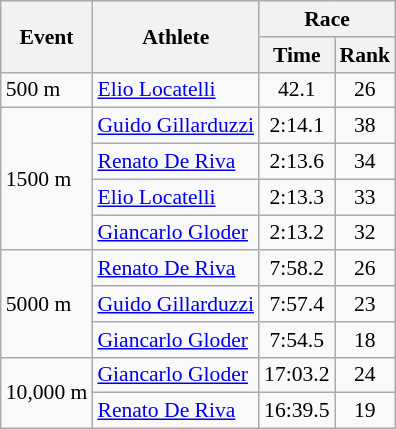<table class="wikitable" border="1" style="font-size:90%">
<tr>
<th rowspan=2>Event</th>
<th rowspan=2>Athlete</th>
<th colspan=2>Race</th>
</tr>
<tr>
<th>Time</th>
<th>Rank</th>
</tr>
<tr>
<td>500 m</td>
<td><a href='#'>Elio Locatelli</a></td>
<td align=center>42.1</td>
<td align=center>26</td>
</tr>
<tr>
<td rowspan=4>1500 m</td>
<td><a href='#'>Guido Gillarduzzi</a></td>
<td align=center>2:14.1</td>
<td align=center>38</td>
</tr>
<tr>
<td><a href='#'>Renato De Riva</a></td>
<td align=center>2:13.6</td>
<td align=center>34</td>
</tr>
<tr>
<td><a href='#'>Elio Locatelli</a></td>
<td align=center>2:13.3</td>
<td align=center>33</td>
</tr>
<tr>
<td><a href='#'>Giancarlo Gloder</a></td>
<td align=center>2:13.2</td>
<td align=center>32</td>
</tr>
<tr>
<td rowspan=3>5000 m</td>
<td><a href='#'>Renato De Riva</a></td>
<td align=center>7:58.2</td>
<td align=center>26</td>
</tr>
<tr>
<td><a href='#'>Guido Gillarduzzi</a></td>
<td align=center>7:57.4</td>
<td align=center>23</td>
</tr>
<tr>
<td><a href='#'>Giancarlo Gloder</a></td>
<td align=center>7:54.5</td>
<td align=center>18</td>
</tr>
<tr>
<td rowspan=2>10,000 m</td>
<td><a href='#'>Giancarlo Gloder</a></td>
<td align=center>17:03.2</td>
<td align=center>24</td>
</tr>
<tr>
<td><a href='#'>Renato De Riva</a></td>
<td align=center>16:39.5</td>
<td align=center>19</td>
</tr>
</table>
